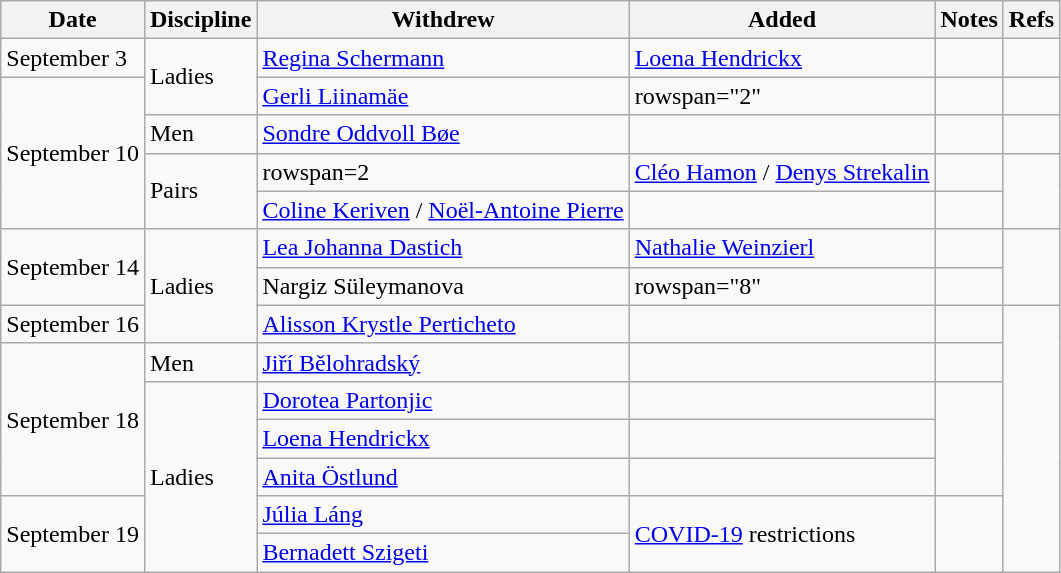<table class="wikitable sortable">
<tr>
<th>Date</th>
<th>Discipline</th>
<th>Withdrew</th>
<th>Added</th>
<th>Notes</th>
<th>Refs</th>
</tr>
<tr>
<td>September 3</td>
<td rowspan=2>Ladies</td>
<td> <a href='#'>Regina Schermann</a></td>
<td> <a href='#'>Loena Hendrickx</a></td>
<td></td>
<td></td>
</tr>
<tr>
<td rowspan=4>September 10</td>
<td> <a href='#'>Gerli Liinamäe</a></td>
<td>rowspan="2" </td>
<td></td>
<td></td>
</tr>
<tr>
<td>Men</td>
<td> <a href='#'>Sondre Oddvoll Bøe</a></td>
<td></td>
<td></td>
</tr>
<tr>
<td rowspan=2>Pairs</td>
<td>rowspan=2 </td>
<td> <a href='#'>Cléo Hamon</a> / <a href='#'>Denys Strekalin</a></td>
<td></td>
<td rowspan=2></td>
</tr>
<tr>
<td> <a href='#'>Coline Keriven</a> / <a href='#'>Noël-Antoine Pierre</a></td>
<td></td>
</tr>
<tr>
<td rowspan=2>September 14</td>
<td rowspan=3>Ladies</td>
<td> <a href='#'>Lea Johanna Dastich</a></td>
<td> <a href='#'>Nathalie Weinzierl</a></td>
<td></td>
<td rowspan=2></td>
</tr>
<tr>
<td> Nargiz Süleymanova</td>
<td>rowspan="8" </td>
</tr>
<tr>
<td>September 16</td>
<td> <a href='#'>Alisson Krystle Perticheto</a></td>
<td></td>
<td></td>
</tr>
<tr>
<td rowspan=4>September 18</td>
<td>Men</td>
<td> <a href='#'>Jiří Bělohradský</a></td>
<td></td>
<td></td>
</tr>
<tr>
<td rowspan=5>Ladies</td>
<td> <a href='#'>Dorotea Partonjic</a></td>
<td></td>
<td rowspan=3></td>
</tr>
<tr>
<td> <a href='#'>Loena Hendrickx</a></td>
<td></td>
</tr>
<tr>
<td> <a href='#'>Anita Östlund</a></td>
<td></td>
</tr>
<tr>
<td rowspan=2>September 19</td>
<td> <a href='#'>Júlia Láng</a></td>
<td rowspan=2><a href='#'>COVID-19</a> restrictions</td>
<td rowspan=2></td>
</tr>
<tr>
<td> <a href='#'>Bernadett Szigeti</a></td>
</tr>
</table>
